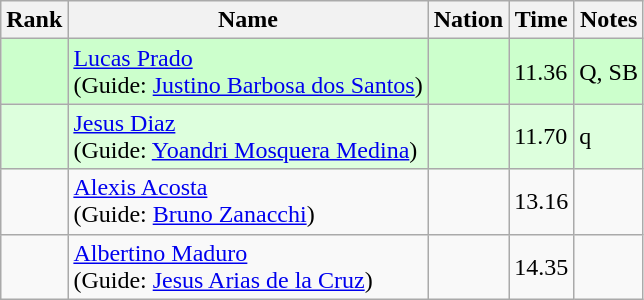<table class="wikitable sortable">
<tr>
<th>Rank</th>
<th>Name</th>
<th>Nation</th>
<th>Time</th>
<th>Notes</th>
</tr>
<tr bgcolor=ccffcc>
<td></td>
<td><a href='#'>Lucas Prado</a><br>(Guide: <a href='#'>Justino Barbosa dos Santos</a>)</td>
<td></td>
<td>11.36</td>
<td>Q, SB</td>
</tr>
<tr bgcolor=ddffdd>
<td></td>
<td><a href='#'>Jesus Diaz</a><br>(Guide: <a href='#'>Yoandri Mosquera Medina</a>)</td>
<td></td>
<td>11.70</td>
<td>q</td>
</tr>
<tr>
<td></td>
<td><a href='#'>Alexis Acosta</a><br>(Guide: <a href='#'>Bruno Zanacchi</a>)</td>
<td></td>
<td>13.16</td>
<td></td>
</tr>
<tr>
<td></td>
<td><a href='#'>Albertino Maduro</a><br>(Guide: <a href='#'>Jesus Arias de la Cruz</a>)</td>
<td></td>
<td>14.35</td>
<td></td>
</tr>
</table>
